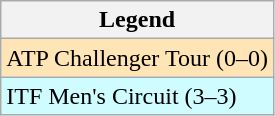<table class=wikitable>
<tr>
<th>Legend</th>
</tr>
<tr bgcolor=moccasin>
<td>ATP Challenger Tour (0–0)</td>
</tr>
<tr bgcolor=cffcff>
<td>ITF Men's Circuit (3–3)</td>
</tr>
</table>
